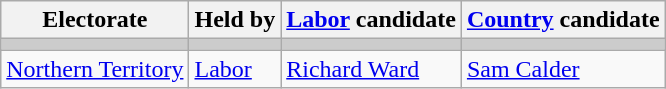<table class="wikitable">
<tr>
<th>Electorate</th>
<th>Held by</th>
<th><a href='#'>Labor</a> candidate</th>
<th><a href='#'>Country</a> candidate</th>
</tr>
<tr bgcolor="#cccccc">
<td></td>
<td></td>
<td></td>
<td></td>
</tr>
<tr>
<td><a href='#'>Northern Territory</a></td>
<td><a href='#'>Labor</a></td>
<td><a href='#'>Richard Ward</a></td>
<td><a href='#'>Sam Calder</a></td>
</tr>
</table>
